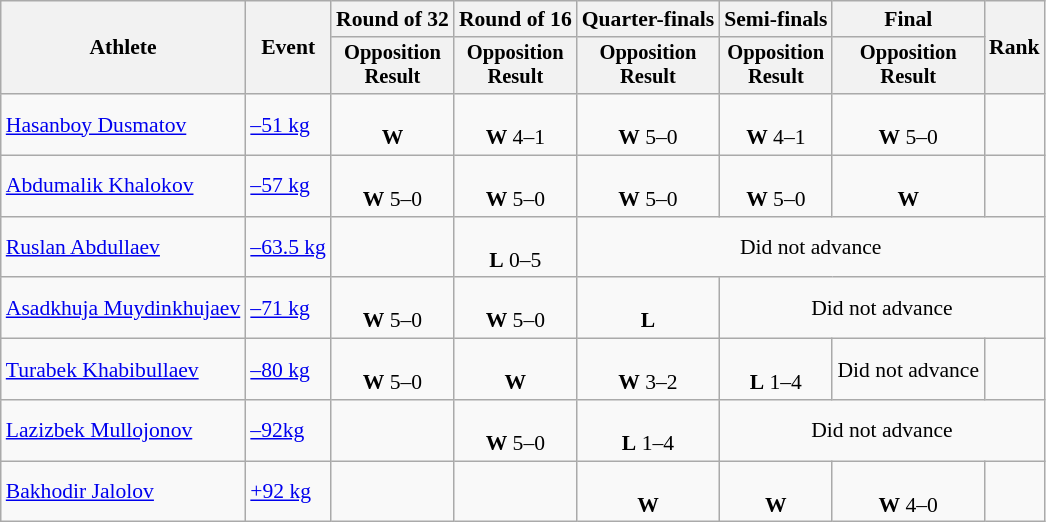<table class=wikitable style=font-size:90%;text-align:center>
<tr>
<th rowspan="2">Athlete</th>
<th rowspan="2">Event</th>
<th>Round of 32</th>
<th>Round of 16</th>
<th>Quarter-finals</th>
<th>Semi-finals</th>
<th>Final</th>
<th rowspan=2>Rank</th>
</tr>
<tr style="font-size:95%">
<th>Opposition<br>Result</th>
<th>Opposition<br>Result</th>
<th>Opposition<br>Result</th>
<th>Opposition<br>Result</th>
<th>Opposition<br>Result</th>
</tr>
<tr>
<td align=left><a href='#'>Hasanboy Dusmatov</a></td>
<td align=left><a href='#'>–51 kg</a></td>
<td><br><strong>W</strong> <strong></strong></td>
<td><br><strong>W</strong> 4–1</td>
<td> <br> <strong>W</strong> 5–0</td>
<td><br><strong>W</strong> 4–1</td>
<td><br><strong>W</strong> 5–0</td>
<td></td>
</tr>
<tr>
<td align=left><a href='#'>Abdumalik Khalokov</a></td>
<td align=left><a href='#'>–57 kg</a></td>
<td><br><strong>W</strong> 5–0</td>
<td><br><strong>W</strong> 5–0</td>
<td><br> <strong>W</strong> 5–0</td>
<td><br><strong>W</strong> 5–0</td>
<td><br><strong>W</strong> <strong></strong></td>
<td></td>
</tr>
<tr>
<td align=left><a href='#'>Ruslan Abdullaev</a></td>
<td align=left><a href='#'>–63.5 kg</a></td>
<td></td>
<td><br><strong>L</strong> 0–5</td>
<td colspan=4>Did not advance</td>
</tr>
<tr>
<td align=left><a href='#'>Asadkhuja Muydinkhujaev</a></td>
<td align=left><a href='#'>–71 kg</a></td>
<td><br><strong>W</strong> 5–0</td>
<td><br><strong>W</strong> 5–0</td>
<td> <br> <strong>L</strong> <strong></strong></td>
<td colspan=3>Did not advance</td>
</tr>
<tr>
<td align=left><a href='#'>Turabek Khabibullaev</a></td>
<td align=left><a href='#'>–80 kg</a></td>
<td><br><strong>W</strong> 5–0</td>
<td><br><strong>W</strong> </td>
<td><br><strong>W</strong> 3–2</td>
<td><br><strong>L</strong> 1–4</td>
<td>Did not advance</td>
<td></td>
</tr>
<tr>
<td align=left><a href='#'>Lazizbek Mullojonov</a></td>
<td align=left><a href='#'>–92kg</a></td>
<td></td>
<td><br><strong>W</strong> 5–0</td>
<td><br><strong>L</strong> 1–4</td>
<td colspan=3>Did not advance</td>
</tr>
<tr>
<td align=left><a href='#'>Bakhodir Jalolov</a></td>
<td align=left><a href='#'>+92 kg</a></td>
<td></td>
<td></td>
<td><br> <strong>W</strong> <strong></strong></td>
<td><br><strong>W</strong> <strong></strong></td>
<td><br><strong>W</strong> 4–0</td>
<td></td>
</tr>
</table>
